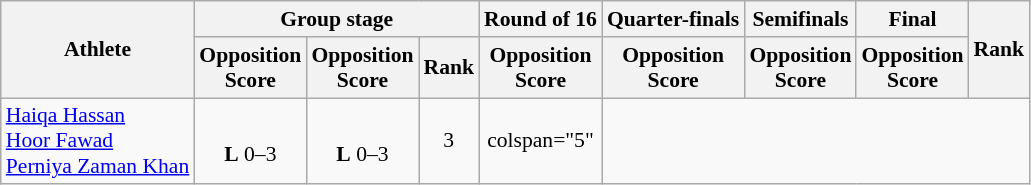<table class=wikitable style="text-align:center; font-size:90%">
<tr>
<th rowspan="2">Athlete</th>
<th colspan=3>Group stage</th>
<th>Round of 16</th>
<th>Quarter-finals</th>
<th>Semifinals</th>
<th>Final</th>
<th rowspan="2">Rank</th>
</tr>
<tr>
<th>Opposition<br>Score</th>
<th>Opposition<br>Score</th>
<th>Rank</th>
<th>Opposition<br>Score</th>
<th>Opposition<br>Score</th>
<th>Opposition<br>Score</th>
<th>Opposition<br>Score</th>
</tr>
<tr>
<td align=left><a href='#'>Haiqa Hassan</a><br><a href='#'>Hoor Fawad</a><br><a href='#'>Perniya Zaman Khan</a></td>
<td><br><strong>L</strong> 0–3</td>
<td><br><strong>L</strong> 0–3</td>
<td>3</td>
<td>colspan="5"</td>
</tr>
</table>
